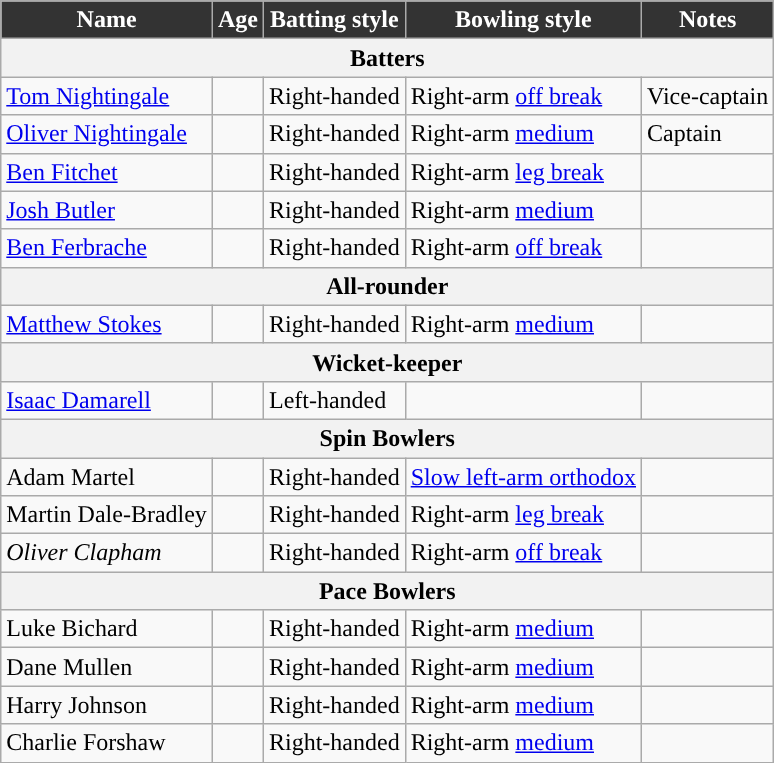<table class="wikitable">
<tr>
<th style="text-align:center; background:#333333; color:white;">Name</th>
<th style="text-align:center; background:#333333; color:white;">Age</th>
<th style="text-align:center; background:#333333; color:white;">Batting style</th>
<th style="text-align:center; background:#333333; color:white;">Bowling style</th>
<th style="text-align:center; background:#333333; color:white;">Notes</th>
</tr>
<tr>
<th colspan="5">Batters</th>
</tr>
<tr>
<td><a href='#'>Tom Nightingale</a></td>
<td></td>
<td>Right-handed</td>
<td>Right-arm <a href='#'>off break</a></td>
<td>Vice-captain</td>
</tr>
<tr>
<td><a href='#'>Oliver Nightingale</a></td>
<td></td>
<td>Right-handed</td>
<td>Right-arm <a href='#'>medium</a></td>
<td>Captain</td>
</tr>
<tr>
<td><a href='#'>Ben Fitchet</a></td>
<td></td>
<td>Right-handed</td>
<td>Right-arm <a href='#'>leg break</a></td>
<td></td>
</tr>
<tr>
<td><a href='#'>Josh Butler</a></td>
<td></td>
<td>Right-handed</td>
<td>Right-arm <a href='#'>medium</a></td>
<td></td>
</tr>
<tr>
<td><a href='#'>Ben Ferbrache</a></td>
<td></td>
<td>Right-handed</td>
<td>Right-arm <a href='#'>off break</a></td>
<td></td>
</tr>
<tr>
<th colspan="5">All-rounder</th>
</tr>
<tr>
<td><a href='#'>Matthew Stokes</a></td>
<td></td>
<td>Right-handed</td>
<td>Right-arm <a href='#'>medium</a></td>
<td></td>
</tr>
<tr>
<th colspan="5">Wicket-keeper</th>
</tr>
<tr>
<td><a href='#'>Isaac Damarell</a></td>
<td></td>
<td>Left-handed</td>
<td></td>
<td></td>
</tr>
<tr>
<th colspan="5">Spin Bowlers</th>
</tr>
<tr>
<td>Adam Martel</td>
<td></td>
<td>Right-handed</td>
<td><a href='#'>Slow left-arm orthodox</a></td>
<td></td>
</tr>
<tr>
<td>Martin Dale-Bradley</td>
<td></td>
<td>Right-handed</td>
<td>Right-arm <a href='#'>leg break</a></td>
<td></td>
</tr>
<tr>
<td><em>Oliver Clapham</em></td>
<td></td>
<td>Right-handed</td>
<td>Right-arm <a href='#'>off break</a></td>
<td></td>
</tr>
<tr>
<th colspan="5">Pace Bowlers</th>
</tr>
<tr>
<td>Luke Bichard</td>
<td></td>
<td>Right-handed</td>
<td>Right-arm <a href='#'>medium</a></td>
<td></td>
</tr>
<tr>
<td>Dane Mullen</td>
<td></td>
<td>Right-handed</td>
<td>Right-arm <a href='#'>medium</a></td>
<td></td>
</tr>
<tr>
<td>Harry Johnson</td>
<td></td>
<td>Right-handed</td>
<td>Right-arm <a href='#'>medium</a></td>
<td></td>
</tr>
<tr>
<td>Charlie Forshaw</td>
<td></td>
<td>Right-handed</td>
<td>Right-arm <a href='#'>medium</a></td>
<td></td>
</tr>
</table>
